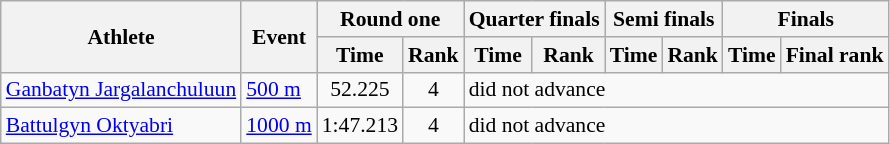<table class="wikitable" style="font-size:90%">
<tr>
<th rowspan="2">Athlete</th>
<th rowspan="2">Event</th>
<th colspan="2">Round one</th>
<th colspan="2">Quarter finals</th>
<th colspan="2">Semi finals</th>
<th colspan="2">Finals</th>
</tr>
<tr>
<th>Time</th>
<th>Rank</th>
<th>Time</th>
<th>Rank</th>
<th>Time</th>
<th>Rank</th>
<th>Time</th>
<th>Final rank</th>
</tr>
<tr>
<td><a href='#'>Ganbatyn Jargalanchuluun</a></td>
<td><a href='#'>500 m</a></td>
<td align="center">52.225</td>
<td align="center">4</td>
<td colspan="6">did not advance</td>
</tr>
<tr>
<td><a href='#'>Battulgyn Oktyabri</a></td>
<td><a href='#'>1000 m</a></td>
<td align="center">1:47.213</td>
<td align="center">4</td>
<td colspan="6">did not advance</td>
</tr>
</table>
